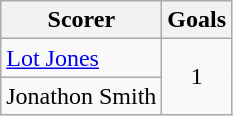<table class="wikitable">
<tr>
<th>Scorer</th>
<th>Goals</th>
</tr>
<tr>
<td> <a href='#'>Lot Jones</a></td>
<td rowspan="2" align=center>1</td>
</tr>
<tr>
<td>Jonathon Smith</td>
</tr>
</table>
